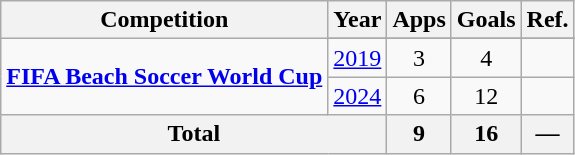<table class="wikitable" style="text-align:center;">
<tr>
<th>Competition</th>
<th>Year</th>
<th>Apps</th>
<th>Goals</th>
<th>Ref.</th>
</tr>
<tr>
<td rowspan="3"><strong><a href='#'>FIFA Beach Soccer World Cup</a></strong></td>
</tr>
<tr>
<td> <a href='#'>2019</a></td>
<td>3</td>
<td>4</td>
<td></td>
</tr>
<tr>
<td> <a href='#'>2024</a></td>
<td>6</td>
<td>12</td>
<td></td>
</tr>
<tr>
<th colspan=2>Total</th>
<th>9</th>
<th>16</th>
<th>—</th>
</tr>
</table>
